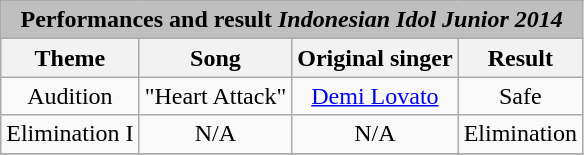<table Class="wikitable" style="text-align: center;">
<tr>
<th colspan="5" style="background:#BFBFBF;">Performances and result <em>Indonesian Idol Junior 2014</em></th>
</tr>
<tr>
<th>Theme</th>
<th>Song</th>
<th>Original singer</th>
<th>Result</th>
</tr>
<tr>
<td>Audition</td>
<td>"Heart Attack"</td>
<td><a href='#'>Demi Lovato</a></td>
<td>Safe</td>
</tr>
<tr>
<td>Elimination I</td>
<td>N/A</td>
<td>N/A</td>
<td>Elimination</td>
</tr>
<tr>
</tr>
</table>
